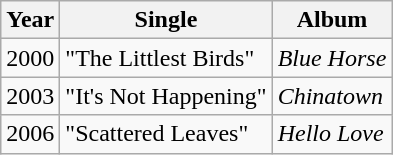<table class="wikitable">
<tr>
<th>Year</th>
<th>Single</th>
<th>Album</th>
</tr>
<tr>
<td>2000</td>
<td>"The Littlest Birds"</td>
<td><em>Blue Horse</em></td>
</tr>
<tr>
<td>2003</td>
<td>"It's Not Happening"</td>
<td><em>Chinatown</em></td>
</tr>
<tr>
<td>2006</td>
<td>"Scattered Leaves"</td>
<td><em>Hello Love</em></td>
</tr>
</table>
